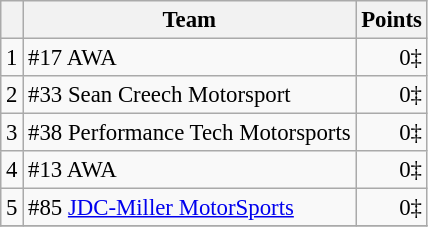<table class="wikitable" style="font-size: 95%;">
<tr>
<th scope="col"></th>
<th scope="col">Team</th>
<th scope="col">Points</th>
</tr>
<tr>
<td align=center>1</td>
<td> #17 AWA</td>
<td align=right>0‡</td>
</tr>
<tr>
<td align=center>2</td>
<td> #33 Sean Creech Motorsport</td>
<td align=right>0‡</td>
</tr>
<tr>
<td align=center>3</td>
<td> #38 Performance Tech Motorsports</td>
<td align=right>0‡</td>
</tr>
<tr>
<td align=center>4</td>
<td> #13 AWA</td>
<td align=right>0‡</td>
</tr>
<tr>
<td align=center>5</td>
<td> #85 <a href='#'>JDC-Miller MotorSports</a></td>
<td align=right>0‡</td>
</tr>
<tr>
</tr>
</table>
